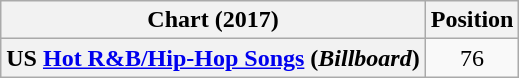<table class="wikitable sortable plainrowheaders" style="text-align:center">
<tr>
<th scope="col">Chart (2017)</th>
<th scope="col">Position</th>
</tr>
<tr>
<th scope="row">US <a href='#'>Hot R&B/Hip-Hop Songs</a> (<em>Billboard</em>)</th>
<td>76</td>
</tr>
</table>
